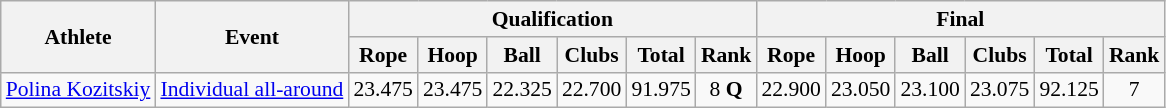<table class=wikitable style=font-size:90%>
<tr>
<th rowspan=2>Athlete</th>
<th rowspan=2>Event</th>
<th colspan=6>Qualification</th>
<th colspan=6>Final</th>
</tr>
<tr>
<th>Rope</th>
<th>Hoop</th>
<th>Ball</th>
<th>Clubs</th>
<th>Total</th>
<th>Rank</th>
<th>Rope</th>
<th>Hoop</th>
<th>Ball</th>
<th>Clubs</th>
<th>Total</th>
<th>Rank</th>
</tr>
<tr align=center>
<td align=left><a href='#'>Polina Kozitskiy</a></td>
<td align=left><a href='#'>Individual all-around</a></td>
<td>23.475</td>
<td>23.475</td>
<td>22.325</td>
<td>22.700</td>
<td>91.975</td>
<td>8 <strong>Q</strong></td>
<td>22.900</td>
<td>23.050</td>
<td>23.100</td>
<td>23.075</td>
<td>92.125</td>
<td>7</td>
</tr>
</table>
